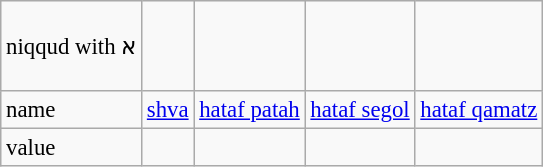<table class="wikitable" style="font-size: 95%;" style="text-align:center;">
<tr>
<td>niqqud with א</td>
<td style="font-family: 'david'; font-size:250%" height=40 valign=top><br></td>
<td style="font-family: 'david'; font-size:250%" height=40 valign=top></td>
<td style="font-family: 'david'; font-size:250%" height=40 valign=top></td>
<td style="font-family: 'david'; font-size:250%" height=40 valign=top></td>
</tr>
<tr>
<td>name</td>
<td><a href='#'>shva</a></td>
<td><a href='#'>hataf patah</a></td>
<td><a href='#'>hataf segol</a></td>
<td><a href='#'>hataf qamatz</a></td>
</tr>
<tr>
<td>value</td>
<td></td>
<td></td>
<td></td>
<td></td>
</tr>
</table>
